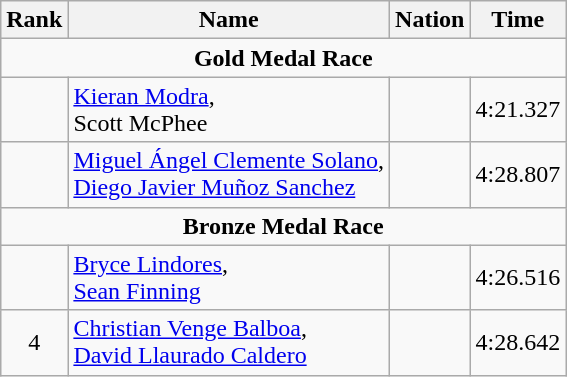<table class="wikitable" style="text-align:center">
<tr>
<th>Rank</th>
<th>Name</th>
<th>Nation</th>
<th>Time</th>
</tr>
<tr>
<td colspan=4><strong>Gold Medal Race</strong></td>
</tr>
<tr>
<td></td>
<td align=left><a href='#'>Kieran Modra</a>,<br>Scott McPhee</td>
<td align=left></td>
<td>4:21.327</td>
</tr>
<tr>
<td></td>
<td align=left><a href='#'>Miguel Ángel Clemente Solano</a>,<br><a href='#'>Diego Javier Muñoz Sanchez</a></td>
<td align=left></td>
<td>4:28.807</td>
</tr>
<tr>
<td colspan=4><strong>Bronze Medal Race</strong></td>
</tr>
<tr>
<td></td>
<td align=left><a href='#'>Bryce Lindores</a>,<br><a href='#'>Sean Finning</a></td>
<td align=left></td>
<td>4:26.516</td>
</tr>
<tr>
<td>4</td>
<td align=left><a href='#'>Christian Venge Balboa</a>,<br><a href='#'>David Llaurado Caldero</a></td>
<td align=left></td>
<td>4:28.642</td>
</tr>
</table>
